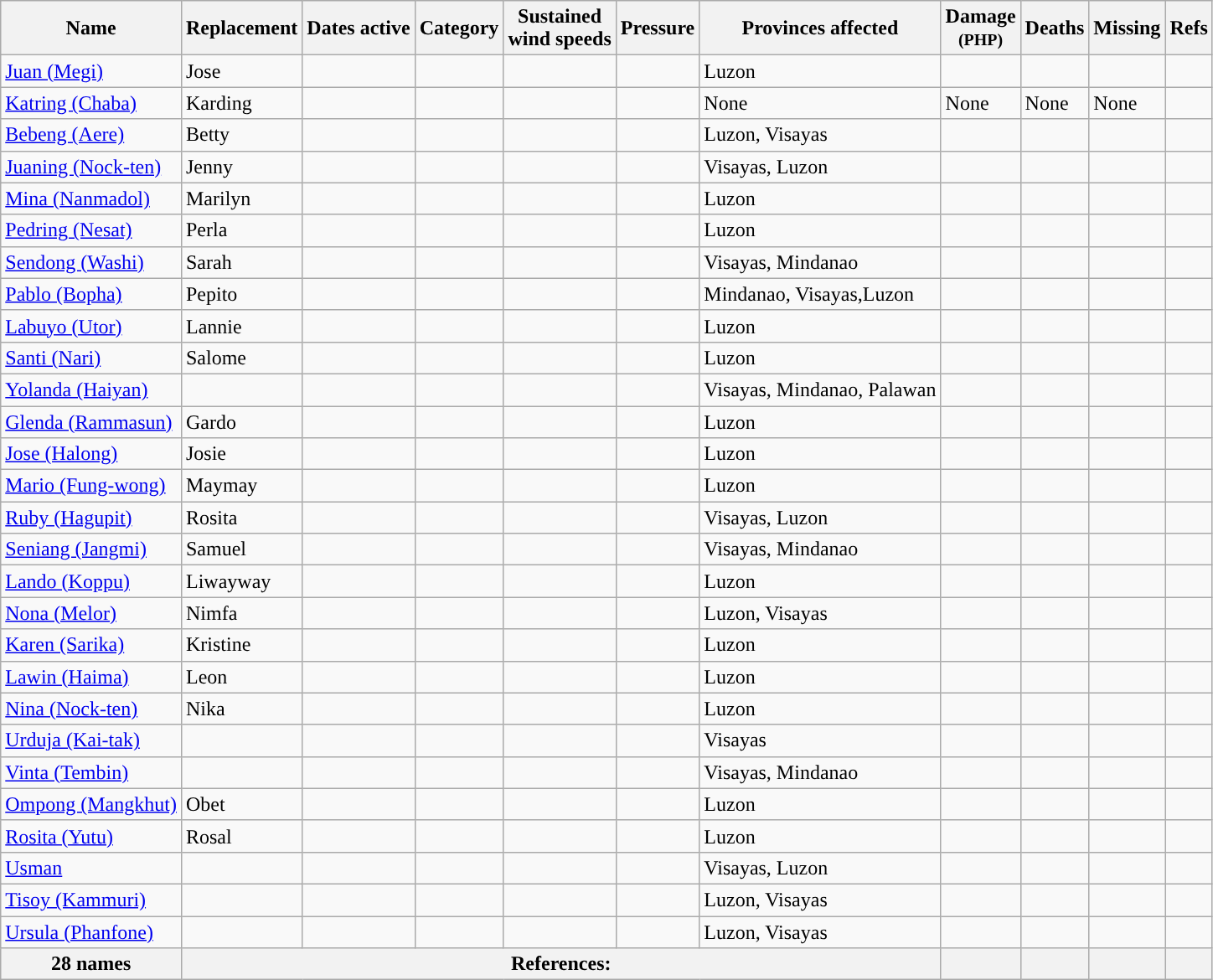<table class="wikitable sortable">
<tr>
<th>Name</th>
<th>Replacement</th>
<th>Dates active</th>
<th>Category</th>
<th>Sustained <br>wind speeds</th>
<th>Pressure</th>
<th class="unsortable">Provinces affected</th>
<th>Damage<br><small>(PHP)</small></th>
<th>Deaths</th>
<th>Missing</th>
<th class="unsortable">Refs</th>
</tr>
<tr>
<td><a href='#'>Juan (Megi)</a></td>
<td>Jose</td>
<td></td>
<td></td>
<td></td>
<td></td>
<td>Luzon</td>
<td></td>
<td></td>
<td></td>
<td></td>
</tr>
<tr>
<td><a href='#'>Katring (Chaba)</a></td>
<td>Karding</td>
<td></td>
<td></td>
<td></td>
<td></td>
<td>None</td>
<td>None</td>
<td>None</td>
<td>None</td>
<td></td>
</tr>
<tr>
<td><a href='#'>Bebeng (Aere)</a></td>
<td>Betty</td>
<td></td>
<td></td>
<td></td>
<td></td>
<td>Luzon, Visayas</td>
<td></td>
<td></td>
<td></td>
<td></td>
</tr>
<tr>
<td><a href='#'>Juaning (Nock-ten)</a></td>
<td>Jenny</td>
<td></td>
<td></td>
<td></td>
<td></td>
<td>Visayas, Luzon</td>
<td></td>
<td></td>
<td></td>
<td></td>
</tr>
<tr>
<td><a href='#'>Mina (Nanmadol)</a></td>
<td>Marilyn</td>
<td></td>
<td></td>
<td></td>
<td></td>
<td>Luzon</td>
<td></td>
<td></td>
<td></td>
<td></td>
</tr>
<tr>
<td><a href='#'>Pedring (Nesat)</a></td>
<td>Perla</td>
<td></td>
<td></td>
<td></td>
<td></td>
<td>Luzon</td>
<td></td>
<td></td>
<td></td>
<td></td>
</tr>
<tr>
<td><a href='#'>Sendong (Washi)</a></td>
<td>Sarah</td>
<td></td>
<td></td>
<td></td>
<td></td>
<td>Visayas, Mindanao</td>
<td></td>
<td></td>
<td></td>
<td></td>
</tr>
<tr>
<td><a href='#'>Pablo (Bopha)</a></td>
<td>Pepito</td>
<td></td>
<td></td>
<td></td>
<td></td>
<td>Mindanao, Visayas,Luzon</td>
<td></td>
<td></td>
<td></td>
<td></td>
</tr>
<tr>
<td><a href='#'>Labuyo (Utor)</a></td>
<td>Lannie</td>
<td></td>
<td></td>
<td></td>
<td></td>
<td>Luzon</td>
<td></td>
<td></td>
<td></td>
<td></td>
</tr>
<tr>
<td><a href='#'>Santi (Nari)</a></td>
<td>Salome</td>
<td></td>
<td></td>
<td></td>
<td></td>
<td>Luzon</td>
<td></td>
<td></td>
<td></td>
<td></td>
</tr>
<tr>
<td><a href='#'>Yolanda (Haiyan)</a></td>
<td></td>
<td></td>
<td></td>
<td></td>
<td></td>
<td>Visayas, Mindanao, Palawan</td>
<td></td>
<td></td>
<td></td>
<td></td>
</tr>
<tr>
<td><a href='#'>Glenda (Rammasun)</a></td>
<td>Gardo</td>
<td></td>
<td></td>
<td></td>
<td></td>
<td>Luzon</td>
<td></td>
<td></td>
<td></td>
<td></td>
</tr>
<tr>
<td><a href='#'>Jose (Halong)</a></td>
<td>Josie</td>
<td></td>
<td></td>
<td></td>
<td></td>
<td>Luzon</td>
<td></td>
<td></td>
<td></td>
<td></td>
</tr>
<tr>
<td><a href='#'>Mario (Fung-wong)</a></td>
<td>Maymay</td>
<td></td>
<td></td>
<td></td>
<td></td>
<td>Luzon</td>
<td></td>
<td></td>
<td></td>
<td></td>
</tr>
<tr>
<td><a href='#'>Ruby (Hagupit)</a></td>
<td>Rosita</td>
<td></td>
<td></td>
<td></td>
<td></td>
<td>Visayas, Luzon</td>
<td></td>
<td></td>
<td></td>
<td></td>
</tr>
<tr>
<td><a href='#'>Seniang (Jangmi)</a></td>
<td>Samuel</td>
<td></td>
<td></td>
<td></td>
<td></td>
<td>Visayas, Mindanao</td>
<td></td>
<td></td>
<td></td>
<td></td>
</tr>
<tr>
<td><a href='#'>Lando (Koppu)</a></td>
<td>Liwayway</td>
<td></td>
<td></td>
<td></td>
<td></td>
<td>Luzon</td>
<td></td>
<td></td>
<td></td>
<td></td>
</tr>
<tr>
<td><a href='#'>Nona (Melor)</a></td>
<td>Nimfa</td>
<td></td>
<td></td>
<td></td>
<td></td>
<td>Luzon, Visayas</td>
<td></td>
<td></td>
<td></td>
<td></td>
</tr>
<tr>
<td><a href='#'>Karen (Sarika)</a></td>
<td>Kristine</td>
<td></td>
<td></td>
<td></td>
<td></td>
<td>Luzon</td>
<td></td>
<td></td>
<td></td>
<td></td>
</tr>
<tr>
<td><a href='#'>Lawin (Haima)</a></td>
<td>Leon</td>
<td></td>
<td></td>
<td></td>
<td></td>
<td>Luzon</td>
<td></td>
<td></td>
<td></td>
<td></td>
</tr>
<tr>
<td><a href='#'>Nina (Nock-ten)</a></td>
<td>Nika</td>
<td></td>
<td></td>
<td></td>
<td></td>
<td>Luzon</td>
<td></td>
<td></td>
<td></td>
<td></td>
</tr>
<tr>
<td><a href='#'>Urduja (Kai-tak)</a></td>
<td></td>
<td></td>
<td></td>
<td></td>
<td></td>
<td>Visayas</td>
<td></td>
<td></td>
<td></td>
<td></td>
</tr>
<tr>
<td><a href='#'>Vinta (Tembin)</a></td>
<td></td>
<td></td>
<td></td>
<td></td>
<td></td>
<td>Visayas, Mindanao</td>
<td></td>
<td></td>
<td></td>
<td></td>
</tr>
<tr>
<td><a href='#'>Ompong (Mangkhut)</a></td>
<td>Obet</td>
<td></td>
<td></td>
<td></td>
<td></td>
<td>Luzon</td>
<td></td>
<td></td>
<td></td>
<td></td>
</tr>
<tr>
<td><a href='#'>Rosita (Yutu)</a></td>
<td>Rosal</td>
<td></td>
<td></td>
<td></td>
<td></td>
<td>Luzon</td>
<td></td>
<td></td>
<td></td>
<td></td>
</tr>
<tr>
<td><a href='#'>Usman</a></td>
<td></td>
<td></td>
<td></td>
<td></td>
<td></td>
<td>Visayas, Luzon</td>
<td></td>
<td></td>
<td></td>
<td></td>
</tr>
<tr>
<td><a href='#'>Tisoy (Kammuri)</a></td>
<td></td>
<td></td>
<td></td>
<td></td>
<td></td>
<td>Luzon, Visayas</td>
<td></td>
<td></td>
<td></td>
<td></td>
</tr>
<tr>
<td><a href='#'>Ursula (Phanfone)</a></td>
<td></td>
<td></td>
<td></td>
<td></td>
<td></td>
<td>Luzon, Visayas</td>
<td></td>
<td></td>
<td></td>
<td></td>
</tr>
<tr class="sortbottom">
<th>28 names</th>
<th colspan="6">References: </th>
<th></th>
<th></th>
<th></th>
<th></th>
</tr>
</table>
